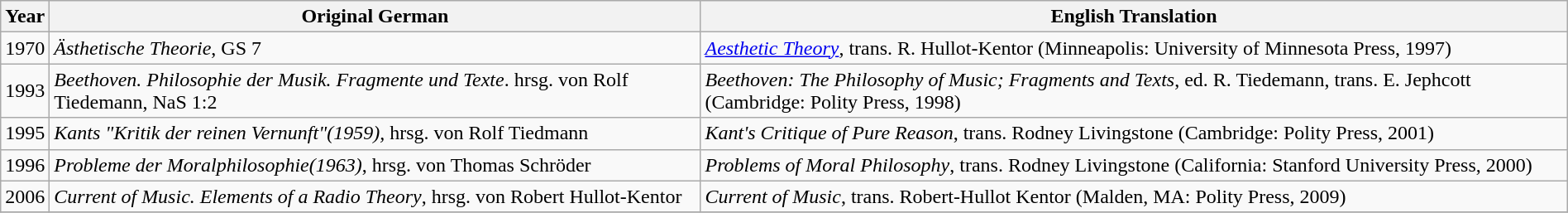<table class="wikitable" style="margin:1em auto;">
<tr>
<th>Year</th>
<th>Original German</th>
<th>English Translation</th>
</tr>
<tr>
<td>1970</td>
<td><em>Ästhetische Theorie</em>, GS 7</td>
<td><em><a href='#'>Aesthetic Theory</a></em>, trans. R. Hullot-Kentor (Minneapolis: University of Minnesota Press, 1997)</td>
</tr>
<tr>
<td>1993</td>
<td><em>Beethoven. Philosophie der Musik. Fragmente und Texte</em>. hrsg. von Rolf Tiedemann, NaS 1:2</td>
<td><em>Beethoven: The Philosophy of Music; Fragments and Texts</em>,  ed. R. Tiedemann, trans. E. Jephcott (Cambridge: Polity Press, 1998)</td>
</tr>
<tr>
<td>1995</td>
<td><em>Kants "Kritik der reinen Vernunft"(1959),</em> hrsg. von Rolf Tiedmann</td>
<td><em>Kant's Critique of Pure Reason</em>, trans. Rodney Livingstone (Cambridge: Polity Press, 2001)</td>
</tr>
<tr>
<td>1996</td>
<td><em>Probleme der Moralphilosophie(1963)</em>, hrsg. von Thomas Schröder</td>
<td><em>Problems of Moral Philosophy</em>, trans. Rodney Livingstone (California: Stanford University Press, 2000)</td>
</tr>
<tr>
<td>2006</td>
<td><em>Current of Music. Elements of a Radio Theory</em>, hrsg. von Robert Hullot-Kentor</td>
<td><em>Current of Music</em>, trans. Robert-Hullot Kentor (Malden, MA: Polity Press, 2009)</td>
</tr>
<tr>
</tr>
</table>
